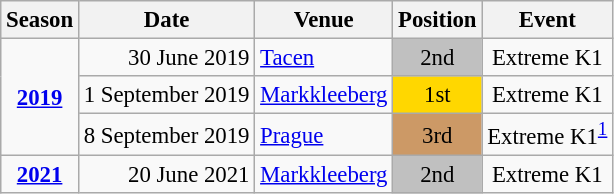<table class="wikitable" style="text-align:center; font-size:95%;">
<tr>
<th>Season</th>
<th>Date</th>
<th>Venue</th>
<th>Position</th>
<th>Event</th>
</tr>
<tr>
<td rowspan=3><strong><a href='#'>2019</a></strong></td>
<td align=right>30 June 2019</td>
<td align=left><a href='#'>Tacen</a></td>
<td bgcolor=silver>2nd</td>
<td>Extreme K1</td>
</tr>
<tr>
<td align=right>1 September 2019</td>
<td align=left><a href='#'>Markkleeberg</a></td>
<td bgcolor=gold>1st</td>
<td>Extreme K1</td>
</tr>
<tr>
<td align=right>8 September 2019</td>
<td align=left><a href='#'>Prague</a></td>
<td bgcolor=cc9966>3rd</td>
<td>Extreme K1<sup><a href='#'>1</a></sup></td>
</tr>
<tr>
<td><strong><a href='#'>2021</a></strong></td>
<td align=right>20 June 2021</td>
<td align=left><a href='#'>Markkleeberg</a></td>
<td bgcolor=silver>2nd</td>
<td>Extreme K1</td>
</tr>
</table>
